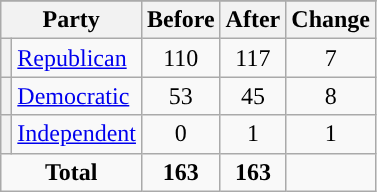<table class="wikitable" style="text-align:center;">
<tr>
</tr>
<tr>
<th colspan=2>Party</th>
<th>Before</th>
<th>After</th>
<th>Change</th>
</tr>
<tr>
<th style="background-color:"></th>
<td style="text-align:left;"><a href='#'>Republican</a></td>
<td>110</td>
<td>117</td>
<td> 7</td>
</tr>
<tr>
<th style="background-color:"></th>
<td style="text-align:left;"><a href='#'>Democratic</a></td>
<td>53</td>
<td>45</td>
<td> 8</td>
</tr>
<tr>
<th style="background-color:"></th>
<td style="text-align:left;"><a href='#'>Independent</a></td>
<td>0</td>
<td>1</td>
<td> 1</td>
</tr>
<tr>
<td colspan=2><strong>Total</strong></td>
<td><strong>163</strong></td>
<td><strong>163</strong></td>
<td></td>
</tr>
</table>
